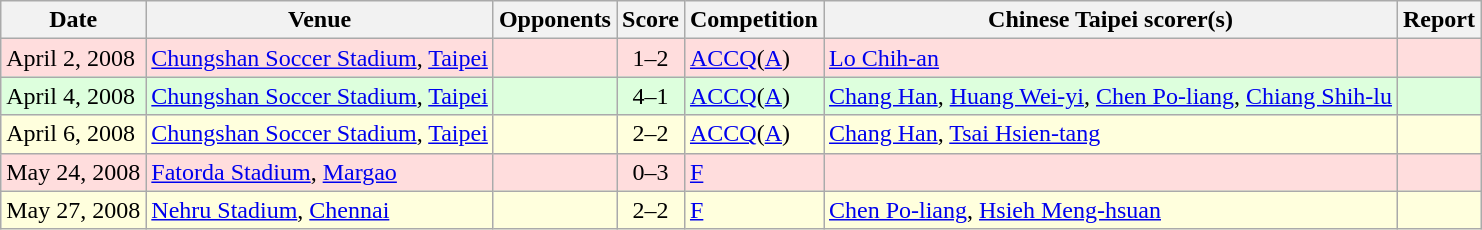<table class="wikitable">
<tr>
<th>Date</th>
<th>Venue</th>
<th>Opponents</th>
<th>Score</th>
<th>Competition</th>
<th>Chinese Taipei scorer(s)</th>
<th>Report</th>
</tr>
<tr style="background: #ffdddd;">
<td>April 2, 2008</td>
<td><a href='#'>Chungshan Soccer Stadium</a>, <a href='#'>Taipei</a></td>
<td></td>
<td style="text-align: center;">1–2</td>
<td><a href='#'>ACCQ</a>(<a href='#'>A</a>)</td>
<td><a href='#'>Lo Chih-an</a></td>
<td></td>
</tr>
<tr style="background: #ddffdd;">
<td>April 4, 2008</td>
<td><a href='#'>Chungshan Soccer Stadium</a>, <a href='#'>Taipei</a></td>
<td></td>
<td style="text-align: center;">4–1</td>
<td><a href='#'>ACCQ</a>(<a href='#'>A</a>)</td>
<td><a href='#'>Chang Han</a>, <a href='#'>Huang Wei-yi</a>, <a href='#'>Chen Po-liang</a>, <a href='#'>Chiang Shih-lu</a></td>
<td></td>
</tr>
<tr style="background: #ffffdd;">
<td>April 6, 2008</td>
<td><a href='#'>Chungshan Soccer Stadium</a>, <a href='#'>Taipei</a></td>
<td></td>
<td style="text-align: center;">2–2</td>
<td><a href='#'>ACCQ</a>(<a href='#'>A</a>)</td>
<td><a href='#'>Chang Han</a>, <a href='#'>Tsai Hsien-tang</a></td>
<td></td>
</tr>
<tr style="background: #ffdddd;">
<td>May 24, 2008</td>
<td><a href='#'>Fatorda Stadium</a>, <a href='#'>Margao</a></td>
<td></td>
<td style="text-align: center;">0–3</td>
<td><a href='#'>F</a></td>
<td></td>
<td></td>
</tr>
<tr style="background: #ffffdd;">
<td>May 27, 2008</td>
<td><a href='#'>Nehru Stadium</a>, <a href='#'>Chennai</a></td>
<td></td>
<td style="text-align: center;">2–2</td>
<td><a href='#'>F</a></td>
<td><a href='#'>Chen Po-liang</a>, <a href='#'>Hsieh Meng-hsuan</a></td>
<td></td>
</tr>
</table>
